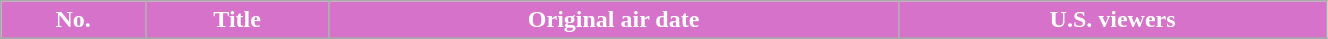<table class="wikitable plainrowheaders" width="70%">
<tr>
<th scope="col" style="background-color: #D772CB; color: #FFFFFF">No.</th>
<th scope="col" style="background-color: #D772CB; color: #FFFFFF">Title</th>
<th scope="col" style="background-color: #D772CB; color: #FFFFFF">Original air date</th>
<th scope="col" style="background-color: #D772CB; color: #FFFFFF">U.S. viewers</th>
</tr>
<tr>
</tr>
</table>
